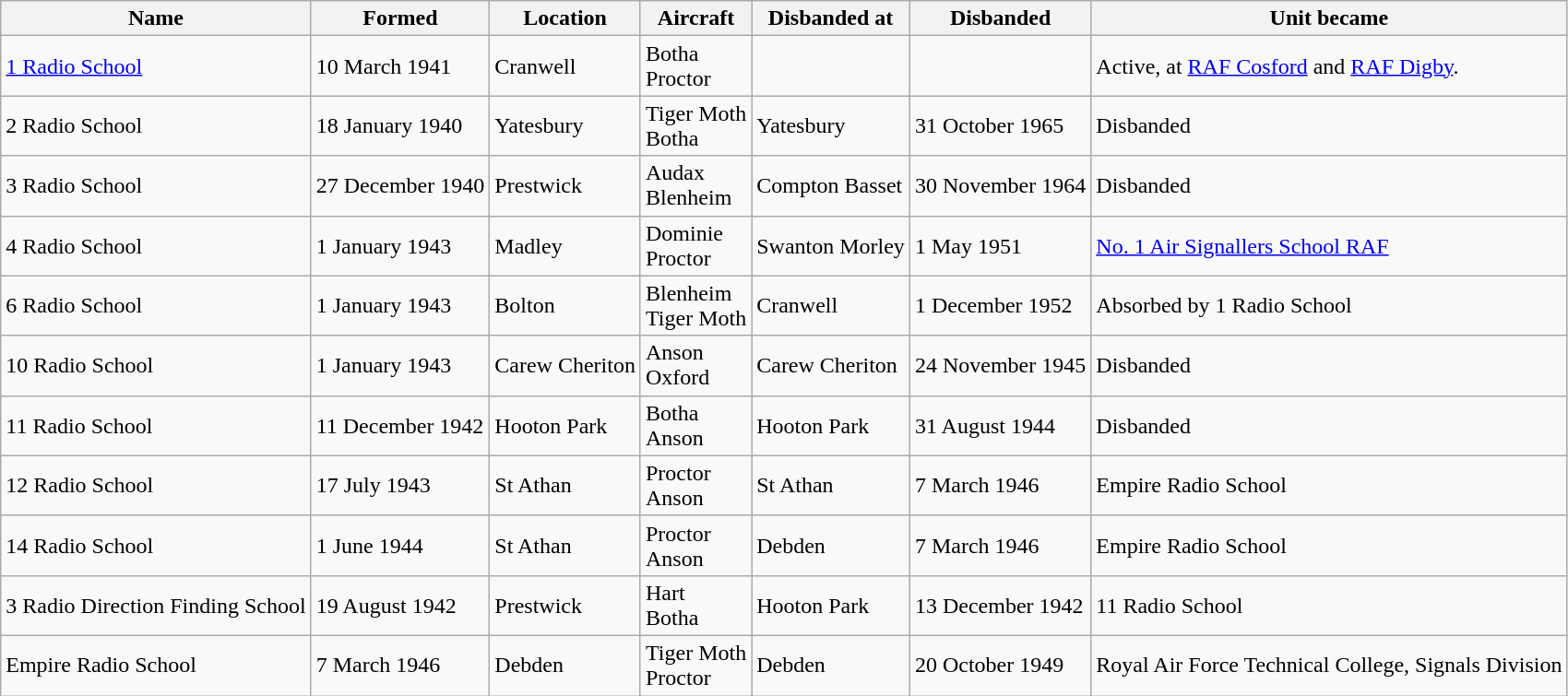<table class="wikitable">
<tr>
<th>Name</th>
<th>Formed</th>
<th>Location</th>
<th>Aircraft</th>
<th>Disbanded at</th>
<th>Disbanded</th>
<th>Unit became</th>
</tr>
<tr>
<td><a href='#'>1 Radio School</a></td>
<td>10 March 1941</td>
<td>Cranwell</td>
<td>Botha<br>Proctor</td>
<td></td>
<td></td>
<td> Active, at <a href='#'>RAF Cosford</a> and <a href='#'>RAF Digby</a>.</td>
</tr>
<tr>
<td>2 Radio School</td>
<td>18 January 1940</td>
<td>Yatesbury</td>
<td>Tiger Moth<br>Botha</td>
<td>Yatesbury</td>
<td>31 October 1965</td>
<td>Disbanded</td>
</tr>
<tr>
<td>3 Radio School</td>
<td>27 December 1940</td>
<td>Prestwick</td>
<td>Audax<br>Blenheim</td>
<td>Compton Basset</td>
<td>30 November 1964</td>
<td>Disbanded</td>
</tr>
<tr>
<td>4 Radio School</td>
<td>1 January 1943</td>
<td>Madley</td>
<td>Dominie<br>Proctor</td>
<td>Swanton Morley</td>
<td>1 May 1951</td>
<td><a href='#'>No. 1 Air Signallers School RAF</a></td>
</tr>
<tr>
<td>6 Radio School</td>
<td>1 January 1943</td>
<td>Bolton</td>
<td>Blenheim<br>Tiger Moth</td>
<td>Cranwell</td>
<td>1 December 1952</td>
<td>Absorbed by 1 Radio School</td>
</tr>
<tr>
<td>10 Radio School</td>
<td>1 January 1943</td>
<td>Carew Cheriton</td>
<td>Anson<br>Oxford</td>
<td>Carew Cheriton</td>
<td>24 November 1945</td>
<td>Disbanded</td>
</tr>
<tr>
<td>11 Radio School</td>
<td>11 December 1942</td>
<td>Hooton Park</td>
<td>Botha<br>Anson</td>
<td>Hooton Park</td>
<td>31 August 1944</td>
<td>Disbanded</td>
</tr>
<tr>
<td>12 Radio School</td>
<td>17 July 1943</td>
<td>St Athan</td>
<td>Proctor<br>Anson</td>
<td>St Athan</td>
<td>7 March 1946</td>
<td>Empire Radio School</td>
</tr>
<tr>
<td>14 Radio School</td>
<td>1 June 1944</td>
<td>St Athan</td>
<td>Proctor<br>Anson</td>
<td>Debden</td>
<td>7 March 1946</td>
<td>Empire Radio School</td>
</tr>
<tr>
<td>3 Radio Direction Finding School</td>
<td>19 August 1942</td>
<td>Prestwick</td>
<td>Hart<br>Botha</td>
<td>Hooton Park</td>
<td>13 December 1942</td>
<td>11 Radio School</td>
</tr>
<tr>
<td>Empire Radio School</td>
<td>7 March 1946</td>
<td>Debden</td>
<td>Tiger Moth<br>Proctor</td>
<td>Debden</td>
<td>20 October 1949</td>
<td>Royal Air Force Technical College, Signals Division</td>
</tr>
</table>
